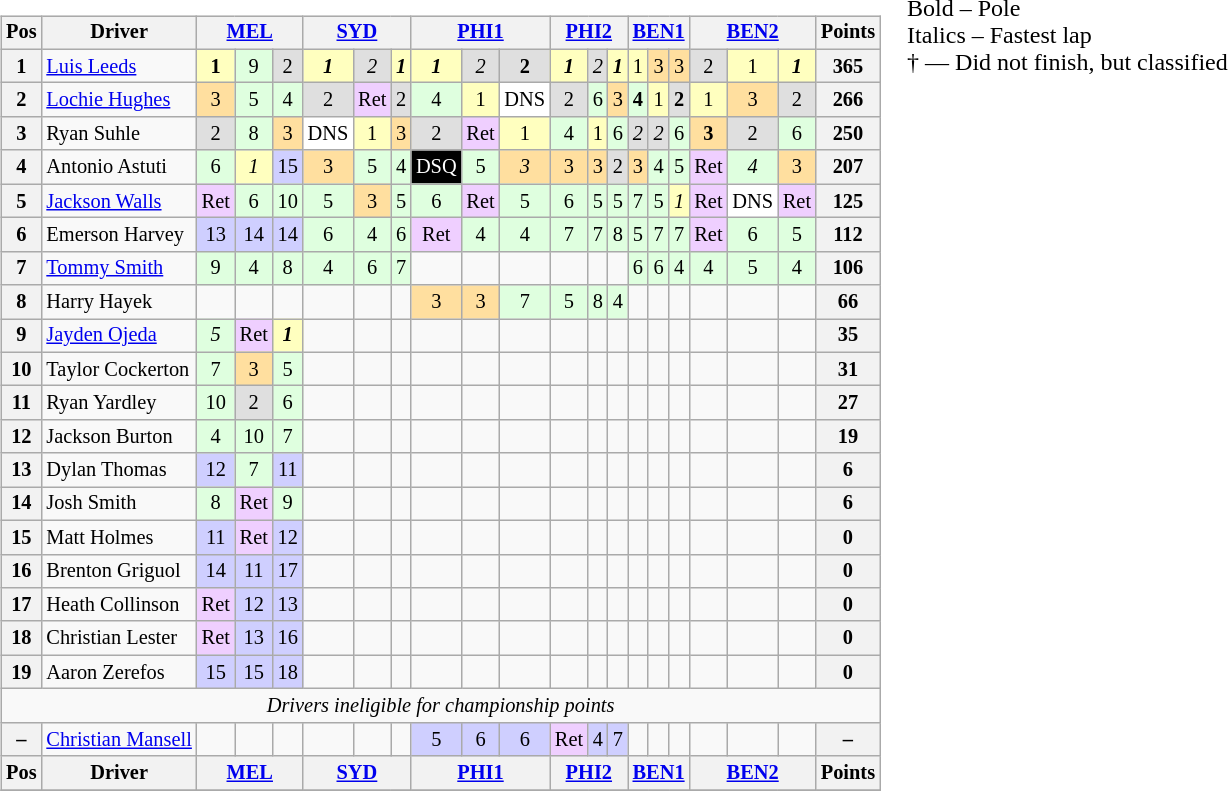<table>
<tr>
<td><br><table class="wikitable" style="font-size:85%; text-align:center">
<tr style="background:#f9f9f9" valign="top">
<th valign="middle">Pos</th>
<th valign="middle">Driver</th>
<th colspan="3"><a href='#'>MEL</a></th>
<th colspan="3"><a href='#'>SYD</a></th>
<th colspan="3"><a href='#'>PHI1</a></th>
<th colspan="3"><a href='#'>PHI2</a></th>
<th colspan="3"><a href='#'>BEN1</a></th>
<th colspan="3"><a href='#'>BEN2</a></th>
<th valign="middle">Points</th>
</tr>
<tr>
<th>1</th>
<td align=left> <a href='#'>Luis Leeds</a></td>
<td style="background:#FFFFBF;"><strong>1</strong></td>
<td style="background:#DFFFDF;">9</td>
<td style="background:#DFDFDF;">2</td>
<td style="background:#FFFFBF;"><strong><em>1</em></strong></td>
<td style="background:#DFDFDF;"><em>2</em></td>
<td style="background:#FFFFBF;"><strong><em>1</em></strong></td>
<td style="background:#FFFFBF;"><strong><em>1</em></strong></td>
<td style="background:#DFDFDF;"><em>2</em></td>
<td style="background:#DFDFDF;"><strong>2</strong></td>
<td style="background:#FFFFBF;"><strong><em>1</em></strong></td>
<td style="background:#DFDFDF;"><em>2</em></td>
<td style="background:#FFFFBF;"><strong><em>1</em></strong></td>
<td style="background:#FFFFBF;">1</td>
<td style="background:#FFDF9F;">3</td>
<td style="background:#FFDF9F;">3</td>
<td style="background:#DFDFDF;">2</td>
<td style="background:#FFFFBF;">1</td>
<td style="background:#FFFFBF;"><strong><em>1</em></strong></td>
<th>365</th>
</tr>
<tr>
<th>2</th>
<td align=left> <a href='#'>Lochie Hughes</a></td>
<td style="background:#FFDF9F;">3</td>
<td style="background:#DFFFDF;">5</td>
<td style="background:#DFFFDF;">4</td>
<td style="background:#DFDFDF;">2</td>
<td style="background:#EFCFFF;">Ret</td>
<td style="background:#DFDFDF;">2</td>
<td style="background:#DFFFDF;">4</td>
<td style="background:#FFFFBF;">1</td>
<td style="background:#FFFFFF;">DNS</td>
<td style="background:#DFDFDF;">2</td>
<td style="background:#DFFFDF;">6</td>
<td style="background:#FFDF9F;">3</td>
<td style="background:#DFFFDF;"><strong>4</strong></td>
<td style="background:#FFFFBF;">1</td>
<td style="background:#DFDFDF;"><strong>2</strong></td>
<td style="background:#FFFFBF;">1</td>
<td style="background:#FFDF9F;">3</td>
<td style="background:#DFDFDF;">2</td>
<th>266</th>
</tr>
<tr>
<th>3</th>
<td align=left> Ryan Suhle</td>
<td style="background:#DFDFDF;">2</td>
<td style="background:#DFFFDF;">8</td>
<td style="background:#FFDF9F;">3</td>
<td style="background:#FFFFFF;">DNS</td>
<td style="background:#FFFFBF;">1</td>
<td style="background:#FFDF9F;">3</td>
<td style="background:#DFDFDF;">2</td>
<td style="background:#EFCFFF;">Ret</td>
<td style="background:#FFFFBF;">1</td>
<td style="background:#DFFFDF;">4</td>
<td style="background:#FFFFBF;">1</td>
<td style="background:#DFFFDF;">6</td>
<td style="background:#DFDFDF;"><em>2</em></td>
<td style="background:#DFDFDF;"><em>2</em></td>
<td style="background:#DFFFDF;">6</td>
<td style="background:#FFDF9F;"><strong>3</strong></td>
<td style="background:#DFDFDF;">2</td>
<td style="background:#DFFFDF;">6</td>
<th>250</th>
</tr>
<tr>
<th>4</th>
<td align=left> Antonio Astuti</td>
<td style="background:#DFFFDF;">6</td>
<td style="background:#FFFFBF;"><em>1</em></td>
<td style="background:#CFCFFF;">15</td>
<td style="background:#FFDF9F;">3</td>
<td style="background:#DFFFDF;">5</td>
<td style="background:#DFFFDF;">4</td>
<td style="background-color:#000000;color:white">DSQ</td>
<td style="background:#DFFFDF;">5</td>
<td style="background:#FFDF9F;"><em>3</em></td>
<td style="background:#FFDF9F;">3</td>
<td style="background:#FFDF9F;">3</td>
<td style="background:#DFDFDF;">2</td>
<td style="background:#FFDF9F;">3</td>
<td style="background:#DFFFDF;">4</td>
<td style="background:#DFFFDF;">5</td>
<td style="background:#EFCFFF;">Ret</td>
<td style="background:#DFFFDF;"><em>4</em></td>
<td style="background:#FFDF9F;">3</td>
<th>207</th>
</tr>
<tr>
<th>5</th>
<td align=left> <a href='#'>Jackson Walls</a></td>
<td style="background:#EFCFFF;">Ret</td>
<td style="background:#DFFFDF;">6</td>
<td style="background:#DFFFDF;">10</td>
<td style="background:#DFFFDF;">5</td>
<td style="background:#FFDF9F;">3</td>
<td style="background:#DFFFDF;">5</td>
<td style="background:#DFFFDF;">6</td>
<td style="background:#EFCFFF;">Ret</td>
<td style="background:#DFFFDF;">5</td>
<td style="background:#DFFFDF;">6</td>
<td style="background:#DFFFDF;">5</td>
<td style="background:#DFFFDF;">5</td>
<td style="background:#DFFFDF;">7</td>
<td style="background:#DFFFDF;">5</td>
<td style="background:#FFFFBF;"><em>1</em></td>
<td style="background:#EFCFFF;">Ret</td>
<td style="background:#FFFFFF;">DNS</td>
<td style="background:#EFCFFF;">Ret</td>
<th>125</th>
</tr>
<tr>
<th>6</th>
<td align=left> Emerson Harvey</td>
<td style="background:#CFCFFF;">13</td>
<td style="background:#CFCFFF;">14</td>
<td style="background:#CFCFFF;">14</td>
<td style="background:#DFFFDF;">6</td>
<td style="background:#DFFFDF;">4</td>
<td style="background:#DFFFDF;">6</td>
<td style="background:#EFCFFF;">Ret</td>
<td style="background:#DFFFDF;">4</td>
<td style="background:#DFFFDF;">4</td>
<td style="background:#DFFFDF;">7</td>
<td style="background:#DFFFDF;">7</td>
<td style="background:#DFFFDF;">8</td>
<td style="background:#DFFFDF;">5</td>
<td style="background:#DFFFDF;">7</td>
<td style="background:#DFFFDF;">7</td>
<td style="background:#EFCFFF;">Ret</td>
<td style="background:#DFFFDF;">6</td>
<td style="background:#DFFFDF;">5</td>
<th>112</th>
</tr>
<tr>
<th>7</th>
<td align=left> <a href='#'>Tommy Smith</a></td>
<td style="background:#DFFFDF;">9</td>
<td style="background:#DFFFDF;">4</td>
<td style="background:#DFFFDF;">8</td>
<td style="background:#DFFFDF;">4</td>
<td style="background:#DFFFDF;">6</td>
<td style="background:#DFFFDF;">7</td>
<td></td>
<td></td>
<td></td>
<td></td>
<td></td>
<td></td>
<td style="background:#DFFFDF;">6</td>
<td style="background:#DFFFDF;">6</td>
<td style="background:#DFFFDF;">4</td>
<td style="background:#DFFFDF;">4</td>
<td style="background:#DFFFDF;">5</td>
<td style="background:#DFFFDF;">4</td>
<th>106</th>
</tr>
<tr>
<th>8</th>
<td align=left> Harry Hayek</td>
<td></td>
<td></td>
<td></td>
<td></td>
<td></td>
<td></td>
<td style="background:#FFDF9F;">3</td>
<td style="background:#FFDF9F;">3</td>
<td style="background:#DFFFDF;">7</td>
<td style="background:#DFFFDF;">5</td>
<td style="background:#DFFFDF;">8</td>
<td style="background:#DFFFDF;">4</td>
<td></td>
<td></td>
<td></td>
<td></td>
<td></td>
<td></td>
<th>66</th>
</tr>
<tr>
<th>9</th>
<td align=left> <a href='#'>Jayden Ojeda</a></td>
<td style="background:#DFFFDF;"><em>5</em></td>
<td style="background:#EFCFFF;">Ret</td>
<td style="background:#FFFFBF;"><strong><em>1</em></strong></td>
<td></td>
<td></td>
<td></td>
<td></td>
<td></td>
<td></td>
<td></td>
<td></td>
<td></td>
<td></td>
<td></td>
<td></td>
<td></td>
<td></td>
<td></td>
<th>35</th>
</tr>
<tr>
<th>10</th>
<td align=left> Taylor Cockerton</td>
<td style="background:#DFFFDF;">7</td>
<td style="background:#FFDF9F;">3</td>
<td style="background:#DFFFDF;">5</td>
<td></td>
<td></td>
<td></td>
<td></td>
<td></td>
<td></td>
<td></td>
<td></td>
<td></td>
<td></td>
<td></td>
<td></td>
<td></td>
<td></td>
<td></td>
<th>31</th>
</tr>
<tr>
<th>11</th>
<td align=left> Ryan Yardley</td>
<td style="background:#DFFFDF;">10</td>
<td style="background:#DFDFDF;">2</td>
<td style="background:#DFFFDF;">6</td>
<td></td>
<td></td>
<td></td>
<td></td>
<td></td>
<td></td>
<td></td>
<td></td>
<td></td>
<td></td>
<td></td>
<td></td>
<td></td>
<td></td>
<td></td>
<th>27</th>
</tr>
<tr>
<th>12</th>
<td align=left> Jackson Burton</td>
<td style="background:#DFFFDF;">4</td>
<td style="background:#DFFFDF;">10</td>
<td style="background:#DFFFDF;">7</td>
<td></td>
<td></td>
<td></td>
<td></td>
<td></td>
<td></td>
<td></td>
<td></td>
<td></td>
<td></td>
<td></td>
<td></td>
<td></td>
<td></td>
<td></td>
<th>19</th>
</tr>
<tr>
<th>13</th>
<td align=left> Dylan Thomas</td>
<td style="background:#CFCFFF;">12</td>
<td style="background:#DFFFDF;">7</td>
<td style="background:#CFCFFF;">11</td>
<td></td>
<td></td>
<td></td>
<td></td>
<td></td>
<td></td>
<td></td>
<td></td>
<td></td>
<td></td>
<td></td>
<td></td>
<td></td>
<td></td>
<td></td>
<th>6</th>
</tr>
<tr>
<th>14</th>
<td align=left> Josh Smith</td>
<td style="background:#DFFFDF;">8</td>
<td style="background:#EFCFFF;">Ret</td>
<td style="background:#DFFFDF;">9</td>
<td></td>
<td></td>
<td></td>
<td></td>
<td></td>
<td></td>
<td></td>
<td></td>
<td></td>
<td></td>
<td></td>
<td></td>
<td></td>
<td></td>
<td></td>
<th>6</th>
</tr>
<tr>
<th>15</th>
<td align=left> Matt Holmes</td>
<td style="background:#CFCFFF;">11</td>
<td style="background:#EFCFFF;">Ret</td>
<td style="background:#CFCFFF;">12</td>
<td></td>
<td></td>
<td></td>
<td></td>
<td></td>
<td></td>
<td></td>
<td></td>
<td></td>
<td></td>
<td></td>
<td></td>
<td></td>
<td></td>
<td></td>
<th>0</th>
</tr>
<tr>
<th>16</th>
<td align=left> Brenton Griguol</td>
<td style="background:#CFCFFF;">14</td>
<td style="background:#CFCFFF;">11</td>
<td style="background:#CFCFFF;">17</td>
<td></td>
<td></td>
<td></td>
<td></td>
<td></td>
<td></td>
<td></td>
<td></td>
<td></td>
<td></td>
<td></td>
<td></td>
<td></td>
<td></td>
<td></td>
<th>0</th>
</tr>
<tr>
<th>17</th>
<td align=left> Heath Collinson</td>
<td style="background:#EFCFFF;">Ret</td>
<td style="background:#CFCFFF;">12</td>
<td style="background:#CFCFFF;">13</td>
<td></td>
<td></td>
<td></td>
<td></td>
<td></td>
<td></td>
<td></td>
<td></td>
<td></td>
<td></td>
<td></td>
<td></td>
<td></td>
<td></td>
<td></td>
<th>0</th>
</tr>
<tr>
<th>18</th>
<td align=left> Christian Lester</td>
<td style="background:#EFCFFF;">Ret</td>
<td style="background:#CFCFFF;">13</td>
<td style="background:#CFCFFF;">16</td>
<td></td>
<td></td>
<td></td>
<td></td>
<td></td>
<td></td>
<td></td>
<td></td>
<td></td>
<td></td>
<td></td>
<td></td>
<td></td>
<td></td>
<td></td>
<th>0</th>
</tr>
<tr>
<th>19</th>
<td align=left> Aaron Zerefos</td>
<td style="background:#CFCFFF;">15</td>
<td style="background:#CFCFFF;">15</td>
<td style="background:#CFCFFF;">18</td>
<td></td>
<td></td>
<td></td>
<td></td>
<td></td>
<td></td>
<td></td>
<td></td>
<td></td>
<td></td>
<td></td>
<td></td>
<td></td>
<td></td>
<td></td>
<th>0</th>
</tr>
<tr>
<td colspan=21><em>Drivers ineligible for championship points</em></td>
</tr>
<tr>
<th>–</th>
<td align=left nowrap> <a href='#'>Christian Mansell</a></td>
<td></td>
<td></td>
<td></td>
<td></td>
<td></td>
<td></td>
<td style="background:#CFCFFF;">5</td>
<td style="background:#CFCFFF;">6</td>
<td style="background:#CFCFFF;">6</td>
<td style="background:#EFCFFF;">Ret</td>
<td style="background:#CFCFFF;">4</td>
<td style="background:#CFCFFF;">7</td>
<td></td>
<td></td>
<td></td>
<td></td>
<td></td>
<td></td>
<th>–</th>
</tr>
<tr>
<th valign="middle">Pos</th>
<th valign="middle">Driver</th>
<th colspan="3"><a href='#'>MEL</a></th>
<th colspan="3"><a href='#'>SYD</a></th>
<th colspan="3"><a href='#'>PHI1</a></th>
<th colspan="3"><a href='#'>PHI2</a></th>
<th colspan="3"><a href='#'>BEN1</a></th>
<th colspan="3"><a href='#'>BEN2</a></th>
<th valign="middle">Points</th>
</tr>
<tr>
</tr>
</table>
</td>
<td valign="top"><br>
<span>Bold – Pole<br>Italics – Fastest lap<br>† — Did not finish, but classified</span></td>
</tr>
</table>
